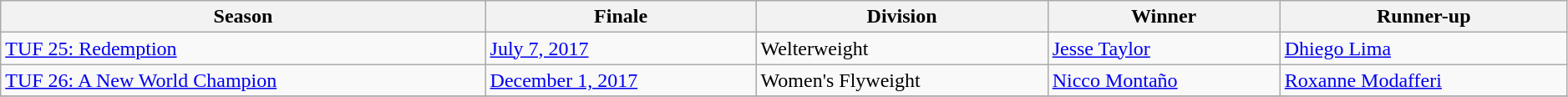<table class="wikitable" style="width:99%;">
<tr>
<th>Season</th>
<th>Finale</th>
<th>Division</th>
<th>Winner</th>
<th>Runner-up</th>
</tr>
<tr>
<td><a href='#'>TUF 25: Redemption</a></td>
<td><a href='#'>July 7, 2017</a></td>
<td>Welterweight</td>
<td><a href='#'>Jesse Taylor</a></td>
<td><a href='#'>Dhiego Lima</a></td>
</tr>
<tr>
<td><a href='#'>TUF 26: A New World Champion</a></td>
<td><a href='#'>December 1, 2017</a></td>
<td>Women's Flyweight</td>
<td><a href='#'>Nicco Montaño</a></td>
<td><a href='#'>Roxanne Modafferi</a></td>
</tr>
<tr>
</tr>
</table>
